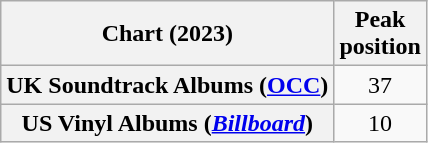<table class="wikitable sortable plainrowheaders" style="text-align:center">
<tr>
<th scope="col">Chart (2023)</th>
<th scope="col">Peak<br>position</th>
</tr>
<tr>
<th scope="row">UK Soundtrack Albums (<a href='#'>OCC</a>)</th>
<td>37</td>
</tr>
<tr>
<th scope="row">US Vinyl Albums (<em><a href='#'>Billboard</a></em>)</th>
<td align="center">10</td>
</tr>
</table>
